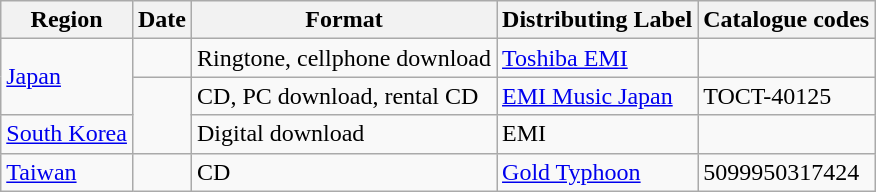<table class="wikitable">
<tr>
<th>Region</th>
<th>Date</th>
<th>Format</th>
<th>Distributing Label</th>
<th>Catalogue codes</th>
</tr>
<tr>
<td rowspan=2><a href='#'>Japan</a></td>
<td></td>
<td>Ringtone, cellphone download</td>
<td><a href='#'>Toshiba EMI</a></td>
<td></td>
</tr>
<tr>
<td rowspan=2></td>
<td>CD, PC download, rental CD</td>
<td><a href='#'>EMI Music Japan</a></td>
<td>TOCT-40125</td>
</tr>
<tr>
<td><a href='#'>South Korea</a></td>
<td>Digital download</td>
<td>EMI</td>
<td></td>
</tr>
<tr>
<td><a href='#'>Taiwan</a></td>
<td></td>
<td>CD</td>
<td><a href='#'>Gold Typhoon</a></td>
<td>5099950317424</td>
</tr>
</table>
